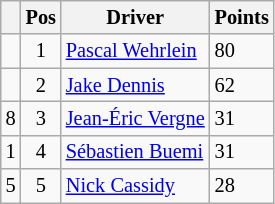<table class="wikitable" style="font-size: 85%;">
<tr>
<th></th>
<th>Pos</th>
<th>Driver</th>
<th>Points</th>
</tr>
<tr>
<td align="left"></td>
<td align="center">1</td>
<td> <a href='#'>Pascal Wehrlein</a></td>
<td align="left">80</td>
</tr>
<tr>
<td align="left"></td>
<td align="center">2</td>
<td> <a href='#'>Jake Dennis</a></td>
<td align="left">62</td>
</tr>
<tr>
<td align="left"> 8</td>
<td align="center">3</td>
<td> <a href='#'>Jean-Éric Vergne</a></td>
<td align="left">31</td>
</tr>
<tr>
<td align="left"> 1</td>
<td align="center">4</td>
<td> <a href='#'>Sébastien Buemi</a></td>
<td align="left">31</td>
</tr>
<tr>
<td align="left"> 5</td>
<td align="center">5</td>
<td> <a href='#'>Nick Cassidy</a></td>
<td align="left">28</td>
</tr>
</table>
